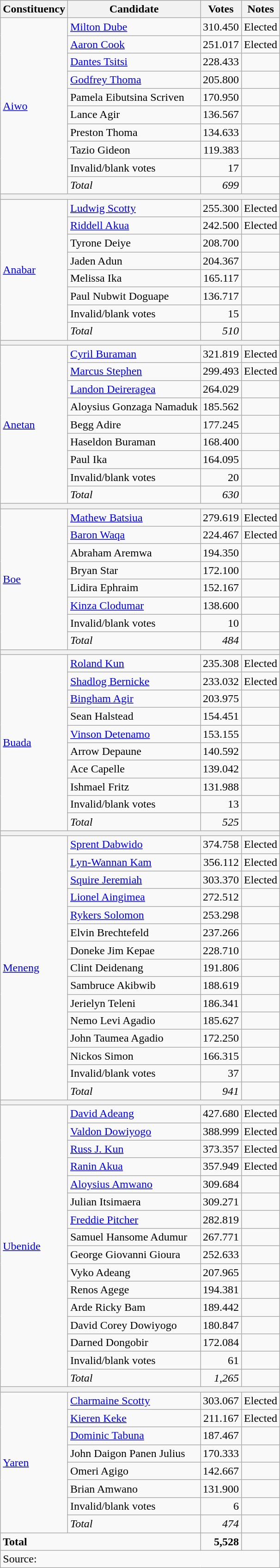<table class=wikitable style=text-align:left>
<tr>
<th>Constituency</th>
<th>Candidate</th>
<th>Votes</th>
<th>Notes</th>
</tr>
<tr>
<td rowspan=10><a href='#'>Aiwo</a></td>
<td><a href='#'>Milton Dube</a></td>
<td align=right>310.450</td>
<td>Elected</td>
</tr>
<tr>
<td><a href='#'>Aaron Cook</a></td>
<td align=right>251.017</td>
<td>Elected</td>
</tr>
<tr>
<td><a href='#'>Dantes Tsitsi</a></td>
<td align=right>228.433</td>
<td></td>
</tr>
<tr>
<td><a href='#'>Godfrey Thoma</a></td>
<td align=right>205.800</td>
<td></td>
</tr>
<tr>
<td>Pamela Eibutsina Scriven</td>
<td align=right>170.950</td>
<td></td>
</tr>
<tr>
<td>Lance Agir</td>
<td align=right>136.567</td>
<td></td>
</tr>
<tr>
<td>Preston Thoma</td>
<td align=right>134.633</td>
<td></td>
</tr>
<tr>
<td>Tazio Gideon</td>
<td align=right>119.383</td>
<td></td>
</tr>
<tr>
<td>Invalid/blank votes</td>
<td align=right>17</td>
<td></td>
</tr>
<tr>
<td><em>Total</em></td>
<td align=right><em>699</em></td>
<td></td>
</tr>
<tr>
<th colspan=4></th>
</tr>
<tr>
<td rowspan=8><a href='#'>Anabar</a></td>
<td><a href='#'>Ludwig Scotty</a></td>
<td align=right>255.300</td>
<td>Elected</td>
</tr>
<tr>
<td><a href='#'>Riddell Akua</a></td>
<td align=right>242.500</td>
<td>Elected</td>
</tr>
<tr>
<td>Tyrone Deiye</td>
<td align=right>208.700</td>
<td></td>
</tr>
<tr>
<td>Jaden Adun</td>
<td align=right>204.367</td>
<td></td>
</tr>
<tr>
<td>Melissa Ika</td>
<td align=right>165.117</td>
<td></td>
</tr>
<tr>
<td>Paul Nubwit Doguape</td>
<td align=right>136.717</td>
<td></td>
</tr>
<tr>
<td>Invalid/blank votes</td>
<td align=right>15</td>
<td></td>
</tr>
<tr>
<td><em>Total</em></td>
<td align=right><em>510</em></td>
<td></td>
</tr>
<tr>
<th colspan=4></th>
</tr>
<tr>
<td rowspan=9><a href='#'>Anetan</a></td>
<td><a href='#'>Cyril Buraman</a></td>
<td align=right>321.819</td>
<td>Elected</td>
</tr>
<tr>
<td><a href='#'>Marcus Stephen</a></td>
<td align=right>299.493</td>
<td>Elected</td>
</tr>
<tr>
<td><a href='#'>Landon Deireragea</a></td>
<td align=right>264.029</td>
<td></td>
</tr>
<tr>
<td>Aloysius Gonzaga Namaduk</td>
<td align=right>185.562</td>
<td></td>
</tr>
<tr>
<td>Begg Adire</td>
<td align=right>177.245</td>
<td></td>
</tr>
<tr>
<td>Haseldon Buraman</td>
<td align=right>168.400</td>
<td></td>
</tr>
<tr>
<td>Paul Ika</td>
<td align=right>164.095</td>
<td></td>
</tr>
<tr>
<td>Invalid/blank votes</td>
<td align=right>20</td>
<td></td>
</tr>
<tr>
<td><em>Total</em></td>
<td align=right><em>630</em></td>
<td></td>
</tr>
<tr>
<th colspan=4></th>
</tr>
<tr>
<td rowspan=8><a href='#'>Boe</a></td>
<td><a href='#'>Mathew Batsiua</a></td>
<td align=right>279.619</td>
<td>Elected</td>
</tr>
<tr>
<td><a href='#'>Baron Waqa</a></td>
<td align=right>224.467</td>
<td>Elected</td>
</tr>
<tr>
<td>Abraham Aremwa</td>
<td align=right>194.350</td>
<td></td>
</tr>
<tr>
<td>Bryan Star</td>
<td align=right>172.100</td>
<td></td>
</tr>
<tr>
<td>Lidira Ephraim</td>
<td align=right>152.167</td>
<td></td>
</tr>
<tr>
<td><a href='#'>Kinza Clodumar</a></td>
<td align=right>138.600</td>
<td></td>
</tr>
<tr>
<td>Invalid/blank votes</td>
<td align=right>10</td>
<td></td>
</tr>
<tr>
<td><em>Total</em></td>
<td align=right><em>484</em></td>
<td></td>
</tr>
<tr>
<th colspan=4></th>
</tr>
<tr>
<td rowspan=10><a href='#'>Buada</a></td>
<td><a href='#'>Roland Kun</a></td>
<td align=right>235.308</td>
<td>Elected</td>
</tr>
<tr>
<td><a href='#'>Shadlog Bernicke</a></td>
<td align=right>233.032</td>
<td>Elected</td>
</tr>
<tr>
<td><a href='#'>Bingham Agir</a></td>
<td align=right>203.975</td>
<td></td>
</tr>
<tr>
<td>Sean Halstead</td>
<td align=right>154.451</td>
<td></td>
</tr>
<tr>
<td><a href='#'>Vinson Detenamo</a></td>
<td align=right>153.155</td>
<td></td>
</tr>
<tr>
<td>Arrow Depaune</td>
<td align=right>140.592</td>
<td></td>
</tr>
<tr>
<td>Ace Capelle</td>
<td align=right>139.042</td>
<td></td>
</tr>
<tr>
<td>Ishmael Fritz</td>
<td align=right>131.988</td>
<td></td>
</tr>
<tr>
<td>Invalid/blank votes</td>
<td align=right>13</td>
<td></td>
</tr>
<tr>
<td><em>Total</em></td>
<td align=right><em>525</em></td>
<td></td>
</tr>
<tr>
<th colspan=4></th>
</tr>
<tr>
<td rowspan=15><a href='#'>Meneng</a></td>
<td><a href='#'>Sprent Dabwido</a></td>
<td align=right>374.758</td>
<td>Elected</td>
</tr>
<tr>
<td><a href='#'>Lyn-Wannan Kam</a></td>
<td align=right>356.112</td>
<td>Elected</td>
</tr>
<tr>
<td><a href='#'>Squire Jeremiah</a></td>
<td align=right>303.370</td>
<td>Elected</td>
</tr>
<tr>
<td><a href='#'>Lionel Aingimea</a></td>
<td align=right>272.512</td>
<td></td>
</tr>
<tr>
<td><a href='#'>Rykers Solomon</a></td>
<td align=right>253.298</td>
<td></td>
</tr>
<tr>
<td>Elvin Brechtefeld</td>
<td align=right>237.266</td>
<td></td>
</tr>
<tr>
<td>Doneke Jim Kepae</td>
<td align=right>228.710</td>
<td></td>
</tr>
<tr>
<td>Clint Deidenang</td>
<td align=right>191.806</td>
<td></td>
</tr>
<tr>
<td>Sambruce Akibwib</td>
<td align=right>188.619</td>
<td></td>
</tr>
<tr>
<td>Jerielyn Teleni</td>
<td align=right>186.341</td>
<td></td>
</tr>
<tr>
<td>Nemo Levi Agadio</td>
<td align=right>185.627</td>
<td></td>
</tr>
<tr>
<td>John Taumea Agadio</td>
<td align=right>172.250</td>
<td></td>
</tr>
<tr>
<td>Nickos Simon</td>
<td align=right>166.315</td>
<td></td>
</tr>
<tr>
<td>Invalid/blank votes</td>
<td align=right>37</td>
<td></td>
</tr>
<tr>
<td><em>Total</em></td>
<td align=right><em>941</em></td>
<td></td>
</tr>
<tr>
<th colspan=4></th>
</tr>
<tr>
<td rowspan=16><a href='#'>Ubenide</a></td>
<td><a href='#'>David Adeang</a></td>
<td align=right>427.680</td>
<td>Elected</td>
</tr>
<tr>
<td><a href='#'>Valdon Dowiyogo</a></td>
<td align=right>388.999</td>
<td>Elected</td>
</tr>
<tr>
<td><a href='#'>Russ J. Kun</a></td>
<td align=right>373.357</td>
<td>Elected</td>
</tr>
<tr>
<td><a href='#'>Ranin Akua</a></td>
<td align=right>357.949</td>
<td>Elected</td>
</tr>
<tr>
<td><a href='#'>Aloysius Amwano</a></td>
<td align=right>309.684</td>
<td></td>
</tr>
<tr>
<td>Julian Itsimaera</td>
<td align=right>309.271</td>
<td></td>
</tr>
<tr>
<td><a href='#'>Freddie Pitcher</a></td>
<td align=right>282.819</td>
<td></td>
</tr>
<tr>
<td>Samuel Hansome Adumur</td>
<td align=right>267.771</td>
<td></td>
</tr>
<tr>
<td>George Giovanni Gioura</td>
<td align=right>252.633</td>
<td></td>
</tr>
<tr>
<td>Vyko Adeang</td>
<td align=right>207.965</td>
<td></td>
</tr>
<tr>
<td>Renos Agege</td>
<td align=right>194.381</td>
<td></td>
</tr>
<tr>
<td>Arde Ricky Bam</td>
<td align=right>189.442</td>
<td></td>
</tr>
<tr>
<td>David Corey Dowiyogo</td>
<td align=right>180.847</td>
<td></td>
</tr>
<tr>
<td>Darned Dongobir</td>
<td align=right>172.084</td>
<td></td>
</tr>
<tr>
<td>Invalid/blank votes</td>
<td align=right>61</td>
<td></td>
</tr>
<tr>
<td><em>Total</em></td>
<td align=right><em>1,265</em></td>
<td></td>
</tr>
<tr>
<th colspan=4></th>
</tr>
<tr>
<td rowspan=8><a href='#'>Yaren</a></td>
<td><a href='#'>Charmaine Scotty</a></td>
<td align=right>303.067</td>
<td>Elected</td>
</tr>
<tr>
<td><a href='#'>Kieren Keke</a></td>
<td align=right>211.167</td>
<td>Elected</td>
</tr>
<tr>
<td><a href='#'>Dominic Tabuna</a></td>
<td align=right>187.467</td>
<td></td>
</tr>
<tr>
<td>John Daigon Panen Julius</td>
<td align=right>170.333</td>
<td></td>
</tr>
<tr>
<td>Omeri Agigo</td>
<td align=right>142.667</td>
<td></td>
</tr>
<tr>
<td>Brian Amwano</td>
<td align=right>131.900</td>
<td></td>
</tr>
<tr>
<td>Invalid/blank votes</td>
<td align=right>6</td>
<td></td>
</tr>
<tr>
<td><em>Total</em></td>
<td align=right><em>474</em></td>
<td></td>
</tr>
<tr>
<td colspan=2><strong>Total</strong></td>
<td align=right><strong>5,528</strong></td>
<td></td>
</tr>
<tr>
<td align=left colspan=4>Source: </td>
</tr>
</table>
